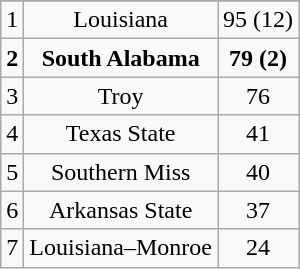<table class="wikitable" style="display: inline-table;">
<tr align="center">
</tr>
<tr align="center">
<td>1</td>
<td>Louisiana</td>
<td>95 (12)</td>
</tr>
<tr align="center">
<td><strong>2</strong></td>
<td><strong>South Alabama</strong></td>
<td><strong>79 (2)</strong></td>
</tr>
<tr align="center">
<td>3</td>
<td>Troy</td>
<td>76</td>
</tr>
<tr align="center">
<td>4</td>
<td>Texas State</td>
<td>41</td>
</tr>
<tr align="center">
<td>5</td>
<td>Southern Miss</td>
<td>40</td>
</tr>
<tr align="center">
<td>6</td>
<td>Arkansas State</td>
<td>37</td>
</tr>
<tr align="center">
<td>7</td>
<td>Louisiana–Monroe</td>
<td>24</td>
</tr>
</table>
